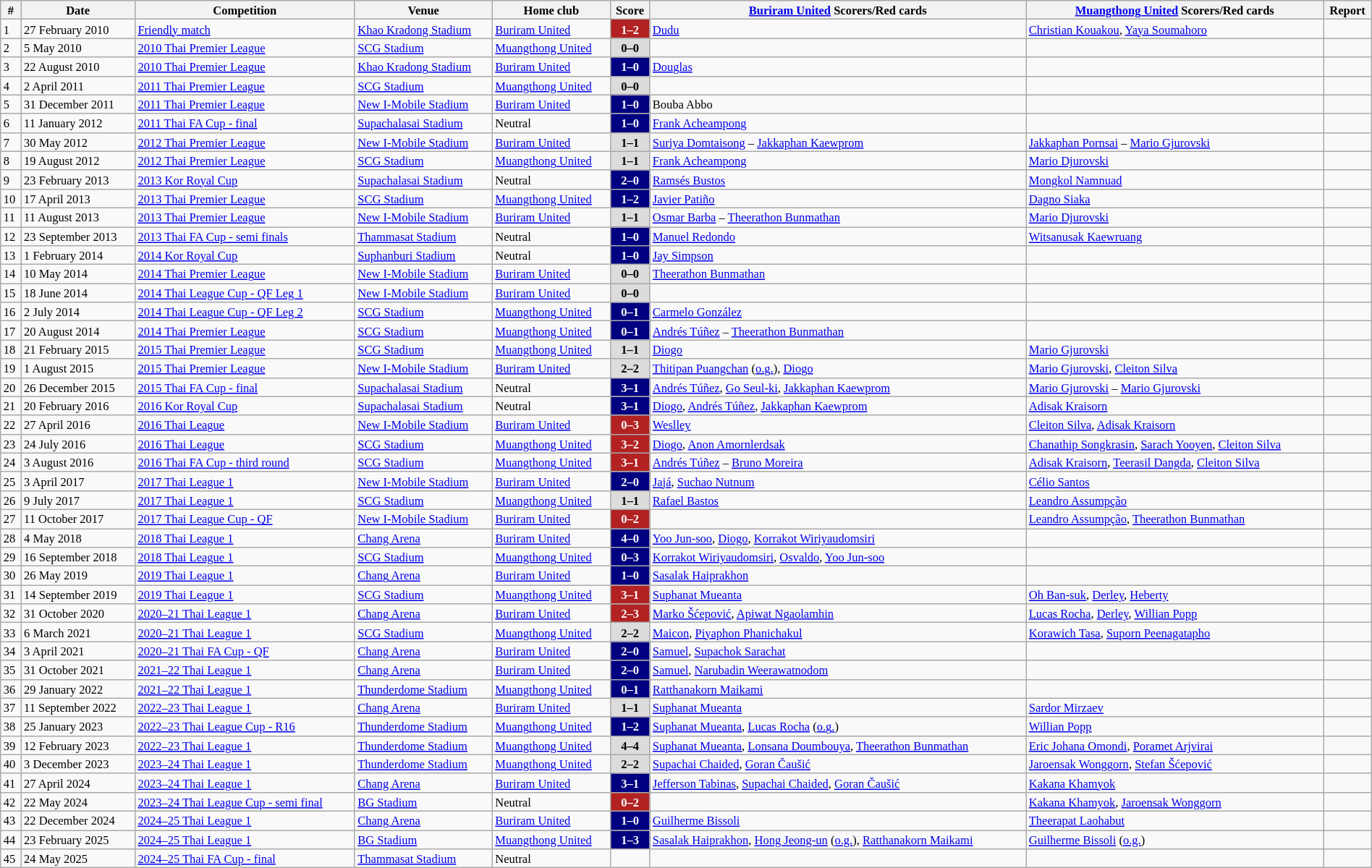<table class="wikitable" style="width:100%; margin:0 left; font-size: 11px">
<tr>
<th>#</th>
<th>Date</th>
<th>Competition</th>
<th>Venue</th>
<th>Home club</th>
<th>Score</th>
<th><a href='#'>Buriram United</a> Scorers/Red cards</th>
<th><a href='#'>Muangthong United</a> Scorers/Red cards</th>
<th>Report</th>
</tr>
<tr>
<td>1</td>
<td>27 February 2010</td>
<td><a href='#'>Friendly match</a></td>
<td><a href='#'>Khao Kradong Stadium</a></td>
<td><a href='#'>Buriram United</a></td>
<td style="text-align:center; color:#fff; background:firebrick;"><strong>1–2</strong></td>
<td> <a href='#'>Dudu</a></td>
<td> <a href='#'>Christian Kouakou</a>,  <a href='#'>Yaya Soumahoro</a></td>
<td></td>
</tr>
<tr>
<td>2</td>
<td>5 May 2010</td>
<td><a href='#'>2010 Thai Premier League</a></td>
<td><a href='#'>SCG Stadium</a></td>
<td><a href='#'>Muangthong United</a></td>
<td style="text-align:center; background:#dcdcdc;"><strong>0–0</strong></td>
<td></td>
<td></td>
<td></td>
</tr>
<tr>
<td>3</td>
<td>22 August 2010</td>
<td><a href='#'>2010 Thai Premier League</a></td>
<td><a href='#'>Khao Kradong Stadium</a></td>
<td><a href='#'>Buriram United</a></td>
<td style="text-align:center; color:#fff; background:navy;"><strong>1–0</strong></td>
<td> <a href='#'>Douglas</a></td>
<td></td>
<td></td>
</tr>
<tr>
<td>4</td>
<td>2 April 2011</td>
<td><a href='#'>2011 Thai Premier League</a></td>
<td><a href='#'>SCG Stadium</a></td>
<td><a href='#'>Muangthong United</a></td>
<td style="text-align:center; background:#dcdcdc;"><strong>0–0</strong></td>
<td></td>
<td></td>
<td></td>
</tr>
<tr>
<td>5</td>
<td>31 December 2011</td>
<td><a href='#'>2011 Thai Premier League</a></td>
<td><a href='#'>New I-Mobile Stadium</a></td>
<td><a href='#'>Buriram United</a></td>
<td style="text-align:center; color:#fff; background:navy;"><strong>1–0</strong></td>
<td> Bouba Abbo</td>
<td></td>
<td></td>
</tr>
<tr>
<td>6</td>
<td>11 January 2012</td>
<td><a href='#'>2011 Thai FA Cup - final</a></td>
<td><a href='#'>Supachalasai Stadium</a></td>
<td>Neutral</td>
<td style="text-align:center; color:#fff; background:navy;"><strong>1–0</strong></td>
<td> <a href='#'>Frank Acheampong</a></td>
<td></td>
<td></td>
</tr>
<tr>
<td>7</td>
<td>30 May 2012</td>
<td><a href='#'>2012 Thai Premier League</a></td>
<td><a href='#'>New I-Mobile Stadium</a></td>
<td><a href='#'>Buriram United</a></td>
<td style="text-align:center; background:#dcdcdc;"><strong>1–1</strong></td>
<td> <a href='#'>Suriya Domtaisong</a> –  <a href='#'>Jakkaphan Kaewprom</a></td>
<td> <a href='#'>Jakkaphan Pornsai</a> –  <a href='#'>Mario Gjurovski</a></td>
<td></td>
</tr>
<tr>
<td>8</td>
<td>19 August 2012</td>
<td><a href='#'>2012 Thai Premier League</a></td>
<td><a href='#'>SCG Stadium</a></td>
<td><a href='#'>Muangthong United</a></td>
<td style="text-align:center; background:#dcdcdc;"><strong>1–1</strong></td>
<td> <a href='#'>Frank Acheampong</a></td>
<td> <a href='#'>Mario Djurovski</a></td>
<td></td>
</tr>
<tr>
<td>9</td>
<td>23 February 2013</td>
<td><a href='#'>2013 Kor Royal Cup</a></td>
<td><a href='#'>Supachalasai Stadium</a></td>
<td>Neutral</td>
<td style="text-align:center; color:#fff; background:navy;"><strong>2–0</strong></td>
<td>  <a href='#'>Ramsés Bustos</a></td>
<td> <a href='#'>Mongkol Namnuad</a></td>
<td></td>
</tr>
<tr>
<td>10</td>
<td>17 April 2013</td>
<td><a href='#'>2013 Thai Premier League</a></td>
<td><a href='#'>SCG Stadium</a></td>
<td><a href='#'>Muangthong United</a></td>
<td style="text-align:center; color:#fff; background:navy;"><strong>1–2</strong></td>
<td>  <a href='#'>Javier Patiño</a></td>
<td> <a href='#'>Dagno Siaka</a></td>
<td></td>
</tr>
<tr>
<td>11</td>
<td>11 August 2013</td>
<td><a href='#'>2013 Thai Premier League</a></td>
<td><a href='#'>New I-Mobile Stadium</a></td>
<td><a href='#'>Buriram United</a></td>
<td style="text-align:center; background:#dcdcdc;"><strong>1–1</strong></td>
<td> <a href='#'>Osmar Barba</a> –  <a href='#'>Theerathon Bunmathan</a></td>
<td> <a href='#'>Mario Djurovski</a></td>
<td></td>
</tr>
<tr>
<td>12</td>
<td>23 September 2013</td>
<td><a href='#'>2013 Thai FA Cup - semi finals</a></td>
<td><a href='#'>Thammasat Stadium</a></td>
<td>Neutral</td>
<td style="text-align:center; color:#fff; background:navy;"><strong>1–0</strong></td>
<td> <a href='#'>Manuel Redondo</a></td>
<td> <a href='#'>Witsanusak Kaewruang</a></td>
<td></td>
</tr>
<tr>
<td>13</td>
<td>1 February 2014</td>
<td><a href='#'>2014 Kor Royal Cup</a></td>
<td><a href='#'>Suphanburi Stadium</a></td>
<td>Neutral</td>
<td style="text-align:center; color:#fff; background:navy;"><strong>1–0</strong></td>
<td> <a href='#'>Jay Simpson</a></td>
<td></td>
<td></td>
</tr>
<tr>
<td>14</td>
<td>10 May 2014</td>
<td><a href='#'>2014 Thai Premier League</a></td>
<td><a href='#'>New I-Mobile Stadium</a></td>
<td><a href='#'>Buriram United</a></td>
<td style="text-align:center; background:#dcdcdc;"><strong>0–0</strong></td>
<td> <a href='#'>Theerathon Bunmathan</a></td>
<td></td>
<td></td>
</tr>
<tr>
<td>15</td>
<td>18 June 2014</td>
<td><a href='#'>2014 Thai League Cup - QF Leg 1</a></td>
<td><a href='#'>New I-Mobile Stadium</a></td>
<td><a href='#'>Buriram United</a></td>
<td style="text-align:center; background:#dcdcdc;"><strong>0–0</strong></td>
<td></td>
<td></td>
<td></td>
</tr>
<tr>
<td>16</td>
<td>2 July 2014</td>
<td><a href='#'>2014 Thai League Cup - QF Leg 2</a></td>
<td><a href='#'>SCG Stadium</a></td>
<td><a href='#'>Muangthong United</a></td>
<td style="text-align:center; color:#fff; background:navy;"><strong>0–1</strong></td>
<td> <a href='#'>Carmelo González</a></td>
<td></td>
<td></td>
</tr>
<tr>
<td>17</td>
<td>20 August 2014</td>
<td><a href='#'>2014 Thai Premier League</a></td>
<td><a href='#'>SCG Stadium</a></td>
<td><a href='#'>Muangthong United</a></td>
<td style="text-align:center; color:#fff; background:navy;"><strong>0–1</strong></td>
<td> <a href='#'>Andrés Túñez</a> –  <a href='#'>Theerathon Bunmathan</a></td>
<td></td>
<td></td>
</tr>
<tr>
<td>18</td>
<td>21 February 2015</td>
<td><a href='#'>2015 Thai Premier League</a></td>
<td><a href='#'>SCG Stadium</a></td>
<td><a href='#'>Muangthong United</a></td>
<td style="text-align:center; background:#dcdcdc;"><strong>1–1</strong></td>
<td> <a href='#'>Diogo</a></td>
<td> <a href='#'>Mario Gjurovski</a></td>
<td></td>
</tr>
<tr>
<td>19</td>
<td>1 August 2015</td>
<td><a href='#'>2015 Thai Premier League</a></td>
<td><a href='#'>New I-Mobile Stadium</a></td>
<td><a href='#'>Buriram United</a></td>
<td style="text-align:center; background:#dcdcdc;"><strong>2–2</strong></td>
<td> <a href='#'>Thitipan Puangchan</a> (<a href='#'>o.g.</a>),  <a href='#'>Diogo</a></td>
<td> <a href='#'>Mario Gjurovski</a>,  <a href='#'>Cleiton Silva</a></td>
<td></td>
</tr>
<tr>
<td>20</td>
<td>26 December 2015</td>
<td><a href='#'>2015 Thai FA Cup - final</a></td>
<td><a href='#'>Supachalasai Stadium</a></td>
<td>Neutral</td>
<td style="text-align:center; color:#fff; background:navy;"><strong>3–1</strong></td>
<td> <a href='#'>Andrés Túñez</a>,  <a href='#'>Go Seul-ki</a>,  <a href='#'>Jakkaphan Kaewprom</a></td>
<td> <a href='#'>Mario Gjurovski</a> –  <a href='#'>Mario Gjurovski</a></td>
<td></td>
</tr>
<tr>
<td>21</td>
<td>20 February 2016</td>
<td><a href='#'>2016 Kor Royal Cup</a></td>
<td><a href='#'>Supachalasai Stadium</a></td>
<td>Neutral</td>
<td style="text-align:center; color:#fff; background:navy;"><strong>3–1</strong></td>
<td> <a href='#'>Diogo</a>,  <a href='#'>Andrés Túñez</a>,  <a href='#'>Jakkaphan Kaewprom</a></td>
<td>  <a href='#'>Adisak Kraisorn</a></td>
<td></td>
</tr>
<tr>
<td>22</td>
<td>27 April 2016</td>
<td><a href='#'>2016 Thai League</a></td>
<td><a href='#'>New I-Mobile Stadium</a></td>
<td><a href='#'>Buriram United</a></td>
<td style="text-align:center; color:#fff; background:firebrick;"><strong>0–3</strong></td>
<td> <a href='#'>Weslley</a></td>
<td> <a href='#'>Cleiton Silva</a>,   <a href='#'>Adisak Kraisorn</a></td>
<td></td>
</tr>
<tr>
<td>23</td>
<td>24 July 2016</td>
<td><a href='#'>2016 Thai League</a></td>
<td><a href='#'>SCG Stadium</a></td>
<td><a href='#'>Muangthong United</a></td>
<td style="text-align:center; color:#fff; background:firebrick;"><strong>3–2</strong></td>
<td> <a href='#'>Diogo</a>,  <a href='#'>Anon Amornlerdsak</a></td>
<td> <a href='#'>Chanathip Songkrasin</a>,  <a href='#'>Sarach Yooyen</a>,  <a href='#'>Cleiton Silva</a></td>
<td></td>
</tr>
<tr>
<td>24</td>
<td>3 August 2016</td>
<td><a href='#'>2016 Thai FA Cup - third round</a></td>
<td><a href='#'>SCG Stadium</a></td>
<td><a href='#'>Muangthong United</a></td>
<td style="text-align:center; color:#fff; background:firebrick;"><strong>3–1</strong></td>
<td> <a href='#'>Andrés Túñez</a> –  <a href='#'>Bruno Moreira</a></td>
<td> <a href='#'>Adisak Kraisorn</a>,  <a href='#'>Teerasil Dangda</a>,  <a href='#'>Cleiton Silva</a></td>
<td></td>
</tr>
<tr>
<td>25</td>
<td>3 April 2017</td>
<td><a href='#'>2017 Thai League 1</a></td>
<td><a href='#'>New I-Mobile Stadium</a></td>
<td><a href='#'>Buriram United</a></td>
<td style="text-align:center; color:#fff; background:navy;"><strong>2–0</strong></td>
<td> <a href='#'>Jajá</a>,  <a href='#'>Suchao Nutnum</a></td>
<td> <a href='#'>Célio Santos</a></td>
<td></td>
</tr>
<tr>
<td>26</td>
<td>9 July 2017</td>
<td><a href='#'>2017 Thai League 1</a></td>
<td><a href='#'>SCG Stadium</a></td>
<td><a href='#'>Muangthong United</a></td>
<td style="text-align:center; background:#dcdcdc;"><strong>1–1</strong></td>
<td> <a href='#'>Rafael Bastos</a></td>
<td> <a href='#'>Leandro Assumpção</a></td>
<td></td>
</tr>
<tr>
<td>27</td>
<td>11 October 2017</td>
<td><a href='#'>2017 Thai League Cup - QF</a></td>
<td><a href='#'>New I-Mobile Stadium</a></td>
<td><a href='#'>Buriram United</a></td>
<td style="text-align:center; color:#fff; background:firebrick;"><strong>0–2</strong></td>
<td></td>
<td> <a href='#'>Leandro Assumpção</a>,  <a href='#'>Theerathon Bunmathan</a></td>
<td></td>
</tr>
<tr>
<td>28</td>
<td>4 May 2018</td>
<td><a href='#'>2018 Thai League 1</a></td>
<td><a href='#'>Chang Arena</a></td>
<td><a href='#'>Buriram United</a></td>
<td style="text-align:center; color:#fff; background:navy;"><strong>4–0</strong></td>
<td> <a href='#'>Yoo Jun-soo</a>,  <a href='#'>Diogo</a>,  <a href='#'>Korrakot Wiriyaudomsiri</a></td>
<td></td>
<td></td>
</tr>
<tr>
<td>29</td>
<td>16 September 2018</td>
<td><a href='#'>2018 Thai League 1</a></td>
<td><a href='#'>SCG Stadium</a></td>
<td><a href='#'>Muangthong United</a></td>
<td style="text-align:center; color:#fff; background:navy;"><strong>0–3</strong></td>
<td> <a href='#'>Korrakot Wiriyaudomsiri</a>,  <a href='#'>Osvaldo</a>,  <a href='#'>Yoo Jun-soo</a></td>
<td></td>
<td></td>
</tr>
<tr>
<td>30</td>
<td>26 May 2019</td>
<td><a href='#'>2019 Thai League 1</a></td>
<td><a href='#'>Chang Arena</a></td>
<td><a href='#'>Buriram United</a></td>
<td style="text-align:center; color:#fff; background:navy;"><strong>1–0</strong></td>
<td> <a href='#'>Sasalak Haiprakhon</a></td>
<td></td>
<td></td>
</tr>
<tr>
<td>31</td>
<td>14 September 2019</td>
<td><a href='#'>2019 Thai League 1</a></td>
<td><a href='#'>SCG Stadium</a></td>
<td><a href='#'>Muangthong United</a></td>
<td style="text-align:center; color:#fff; background:firebrick;"><strong>3–1</strong></td>
<td> <a href='#'>Suphanat Mueanta</a></td>
<td> <a href='#'>Oh Ban-suk</a>,  <a href='#'>Derley</a>,  <a href='#'>Heberty</a></td>
<td></td>
</tr>
<tr>
<td>32</td>
<td>31 October 2020</td>
<td><a href='#'>2020–21 Thai League 1</a></td>
<td><a href='#'>Chang Arena</a></td>
<td><a href='#'>Buriram United</a></td>
<td style="text-align:center; color:#fff; background:firebrick;"><strong>2–3</strong></td>
<td> <a href='#'>Marko Šćepović</a>,  <a href='#'>Apiwat Ngaolamhin</a></td>
<td> <a href='#'>Lucas Rocha</a>,  <a href='#'>Derley</a>,  <a href='#'>Willian Popp</a></td>
<td></td>
</tr>
<tr>
<td>33</td>
<td>6 March 2021</td>
<td><a href='#'>2020–21 Thai League 1</a></td>
<td><a href='#'>SCG Stadium</a></td>
<td><a href='#'>Muangthong United</a></td>
<td style="text-align:center; background:#dcdcdc;"><strong>2–2</strong></td>
<td> <a href='#'>Maicon</a>,  <a href='#'>Piyaphon Phanichakul</a></td>
<td> <a href='#'>Korawich Tasa</a>,  <a href='#'>Suporn Peenagatapho</a></td>
<td></td>
</tr>
<tr>
<td>34</td>
<td>3 April 2021</td>
<td><a href='#'>2020–21 Thai FA Cup - QF</a></td>
<td><a href='#'>Chang Arena</a></td>
<td><a href='#'>Buriram United</a></td>
<td style="text-align:center; color:#fff; background:navy;"><strong>2–0</strong></td>
<td> <a href='#'>Samuel</a>,  <a href='#'>Supachok Sarachat</a></td>
<td></td>
<td></td>
</tr>
<tr>
<td>35</td>
<td>31 October 2021</td>
<td><a href='#'>2021–22 Thai League 1</a></td>
<td><a href='#'>Chang Arena</a></td>
<td><a href='#'>Buriram United</a></td>
<td style="text-align:center; color:#fff; background:navy;"><strong>2–0</strong></td>
<td> <a href='#'>Samuel</a>,  <a href='#'>Narubadin Weerawatnodom</a></td>
<td></td>
<td></td>
</tr>
<tr>
<td>36</td>
<td>29 January 2022</td>
<td><a href='#'>2021–22 Thai League 1</a></td>
<td><a href='#'>Thunderdome Stadium</a></td>
<td><a href='#'>Muangthong United</a></td>
<td style="text-align:center; color:#fff; background:navy;"><strong>0–1</strong></td>
<td> <a href='#'>Ratthanakorn Maikami</a></td>
<td></td>
<td></td>
</tr>
<tr>
<td>37</td>
<td>11 September 2022</td>
<td><a href='#'>2022–23 Thai League 1</a></td>
<td><a href='#'>Chang Arena</a></td>
<td><a href='#'>Buriram United</a></td>
<td style="text-align:center; background:#dcdcdc;"><strong>1–1</strong></td>
<td> <a href='#'>Suphanat Mueanta</a></td>
<td> <a href='#'>Sardor Mirzaev</a></td>
<td></td>
</tr>
<tr>
<td>38</td>
<td>25 January 2023</td>
<td><a href='#'>2022–23 Thai League Cup - R16</a></td>
<td><a href='#'>Thunderdome Stadium</a></td>
<td><a href='#'>Muangthong United</a></td>
<td style="text-align:center; color:#fff; background:navy;"><strong>1–2</strong></td>
<td> <a href='#'>Suphanat Mueanta</a>,  <a href='#'>Lucas Rocha</a> (<a href='#'>o.g.</a>)</td>
<td> <a href='#'>Willian Popp</a></td>
<td></td>
</tr>
<tr>
<td>39</td>
<td>12 February 2023</td>
<td><a href='#'>2022–23 Thai League 1</a></td>
<td><a href='#'>Thunderdome Stadium</a></td>
<td><a href='#'>Muangthong United</a></td>
<td style="text-align:center; background:#dcdcdc;"><strong>4–4</strong></td>
<td> <a href='#'>Suphanat Mueanta</a>,  <a href='#'>Lonsana Doumbouya</a>,  <a href='#'>Theerathon Bunmathan</a></td>
<td> <a href='#'>Eric Johana Omondi</a>,  <a href='#'>Poramet Arjvirai</a></td>
<td></td>
</tr>
<tr>
<td>40</td>
<td>3 December 2023</td>
<td><a href='#'>2023–24 Thai League 1</a></td>
<td><a href='#'>Thunderdome Stadium</a></td>
<td><a href='#'>Muangthong United</a></td>
<td style="text-align:center; background:#dcdcdc;"><strong>2–2</strong></td>
<td> <a href='#'>Supachai Chaided</a>,  <a href='#'>Goran Čaušić</a></td>
<td> <a href='#'>Jaroensak Wonggorn</a>,  <a href='#'>Stefan Šćepović</a></td>
<td></td>
</tr>
<tr>
<td>41</td>
<td>27 April 2024</td>
<td><a href='#'>2023–24 Thai League 1</a></td>
<td><a href='#'>Chang Arena</a></td>
<td><a href='#'>Buriram United</a></td>
<td style="text-align:center; color:#fff; background:navy;"><strong>3–1</strong></td>
<td> <a href='#'>Jefferson Tabinas</a>,  <a href='#'>Supachai Chaided</a>,  <a href='#'>Goran Čaušić</a></td>
<td> <a href='#'>Kakana Khamyok</a></td>
<td></td>
</tr>
<tr>
<td>42</td>
<td>22 May 2024</td>
<td><a href='#'>2023–24 Thai League Cup - semi final</a></td>
<td><a href='#'>BG Stadium</a></td>
<td>Neutral</td>
<td style="text-align:center; color:#fff; background:firebrick;"><strong>0–2</strong></td>
<td></td>
<td> <a href='#'>Kakana Khamyok</a>,   <a href='#'>Jaroensak Wonggorn</a></td>
<td></td>
</tr>
<tr>
<td>43</td>
<td>22 December 2024</td>
<td><a href='#'>2024–25 Thai League 1</a></td>
<td><a href='#'>Chang Arena</a></td>
<td><a href='#'>Buriram United</a></td>
<td style="text-align:center; color:#fff; background:navy;"><strong>1–0</strong></td>
<td> <a href='#'>Guilherme Bissoli</a></td>
<td> <a href='#'>Theerapat Laohabut</a></td>
<td></td>
</tr>
<tr>
<td>44</td>
<td>23 February 2025</td>
<td><a href='#'>2024–25 Thai League 1</a></td>
<td><a href='#'>BG Stadium</a></td>
<td><a href='#'>Muangthong United</a></td>
<td style="text-align:center; color:#fff; background:navy;"><strong>1–3</strong></td>
<td> <a href='#'>Sasalak Haiprakhon</a>,  <a href='#'>Hong Jeong-un</a> (<a href='#'>o.g.</a>),  <a href='#'>Ratthanakorn Maikami</a></td>
<td> <a href='#'>Guilherme Bissoli</a> (<a href='#'>o.g.</a>)</td>
<td></td>
</tr>
<tr>
<td>45</td>
<td>24 May 2025</td>
<td><a href='#'>2024–25 Thai FA Cup - final</a></td>
<td><a href='#'>Thammasat Stadium</a></td>
<td>Neutral</td>
<td></td>
<td></td>
<td></td>
<td></td>
</tr>
</table>
